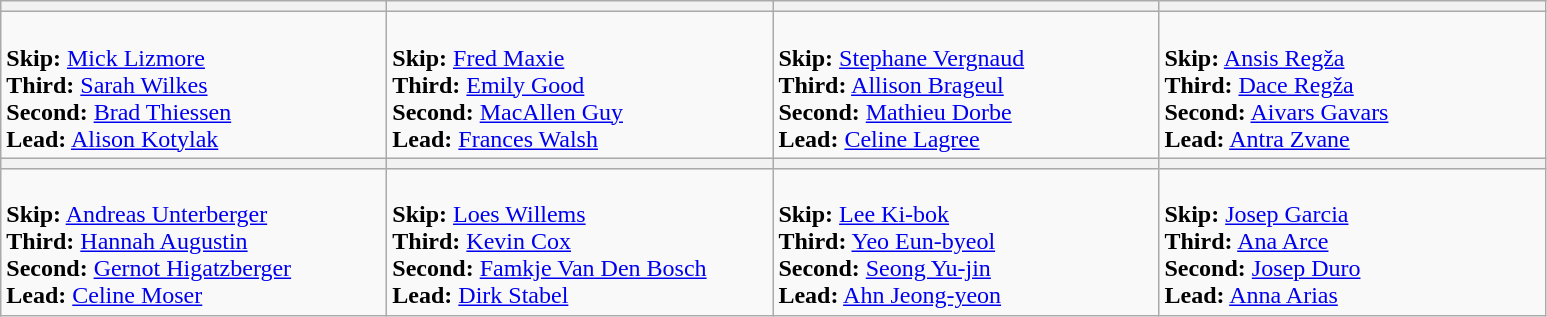<table class="wikitable">
<tr>
<th width=250></th>
<th width=250></th>
<th width=250></th>
<th width=250></th>
</tr>
<tr>
<td><br><strong>Skip:</strong> <a href='#'>Mick Lizmore</a><br>
<strong>Third:</strong> <a href='#'>Sarah Wilkes</a><br>
<strong>Second:</strong> <a href='#'>Brad Thiessen</a><br>
<strong>Lead:</strong> <a href='#'>Alison Kotylak</a></td>
<td><br><strong>Skip:</strong> <a href='#'>Fred Maxie</a><br>
<strong>Third:</strong> <a href='#'>Emily Good</a><br>
<strong>Second:</strong> <a href='#'>MacAllen Guy</a><br>
<strong>Lead:</strong> <a href='#'>Frances Walsh</a></td>
<td><br><strong>Skip:</strong> <a href='#'>Stephane Vergnaud</a><br>
<strong>Third:</strong> <a href='#'>Allison Brageul</a><br>
<strong>Second:</strong> <a href='#'>Mathieu Dorbe</a><br>
<strong>Lead:</strong> <a href='#'>Celine Lagree</a></td>
<td><br><strong>Skip:</strong> <a href='#'>Ansis Regža</a><br>
<strong>Third:</strong> <a href='#'>Dace Regža</a><br>
<strong>Second:</strong> <a href='#'>Aivars Gavars</a><br>
<strong>Lead:</strong> <a href='#'>Antra Zvane</a></td>
</tr>
<tr>
<th width=250></th>
<th width=250></th>
<th width=250></th>
<th width=250></th>
</tr>
<tr>
<td><br><strong>Skip:</strong> <a href='#'>Andreas Unterberger</a><br>
<strong>Third:</strong> <a href='#'>Hannah Augustin</a><br>
<strong>Second:</strong> <a href='#'>Gernot Higatzberger</a><br>
<strong>Lead:</strong> <a href='#'>Celine Moser</a></td>
<td><br><strong>Skip:</strong> <a href='#'>Loes Willems</a><br>
<strong>Third:</strong> <a href='#'>Kevin Cox</a><br>
<strong>Second:</strong> <a href='#'>Famkje Van Den Bosch</a><br>
<strong>Lead:</strong> <a href='#'>Dirk Stabel</a></td>
<td><br><strong>Skip:</strong> <a href='#'>Lee Ki-bok</a><br>
<strong>Third:</strong> <a href='#'>Yeo Eun-byeol</a><br>
<strong>Second:</strong> <a href='#'>Seong Yu-jin</a><br>
<strong>Lead:</strong> <a href='#'>Ahn Jeong-yeon</a></td>
<td><br><strong>Skip:</strong> <a href='#'>Josep Garcia</a><br>
<strong>Third:</strong> <a href='#'>Ana Arce</a><br>
<strong>Second:</strong> <a href='#'>Josep Duro</a><br>
<strong>Lead:</strong> <a href='#'>Anna Arias</a></td>
</tr>
</table>
